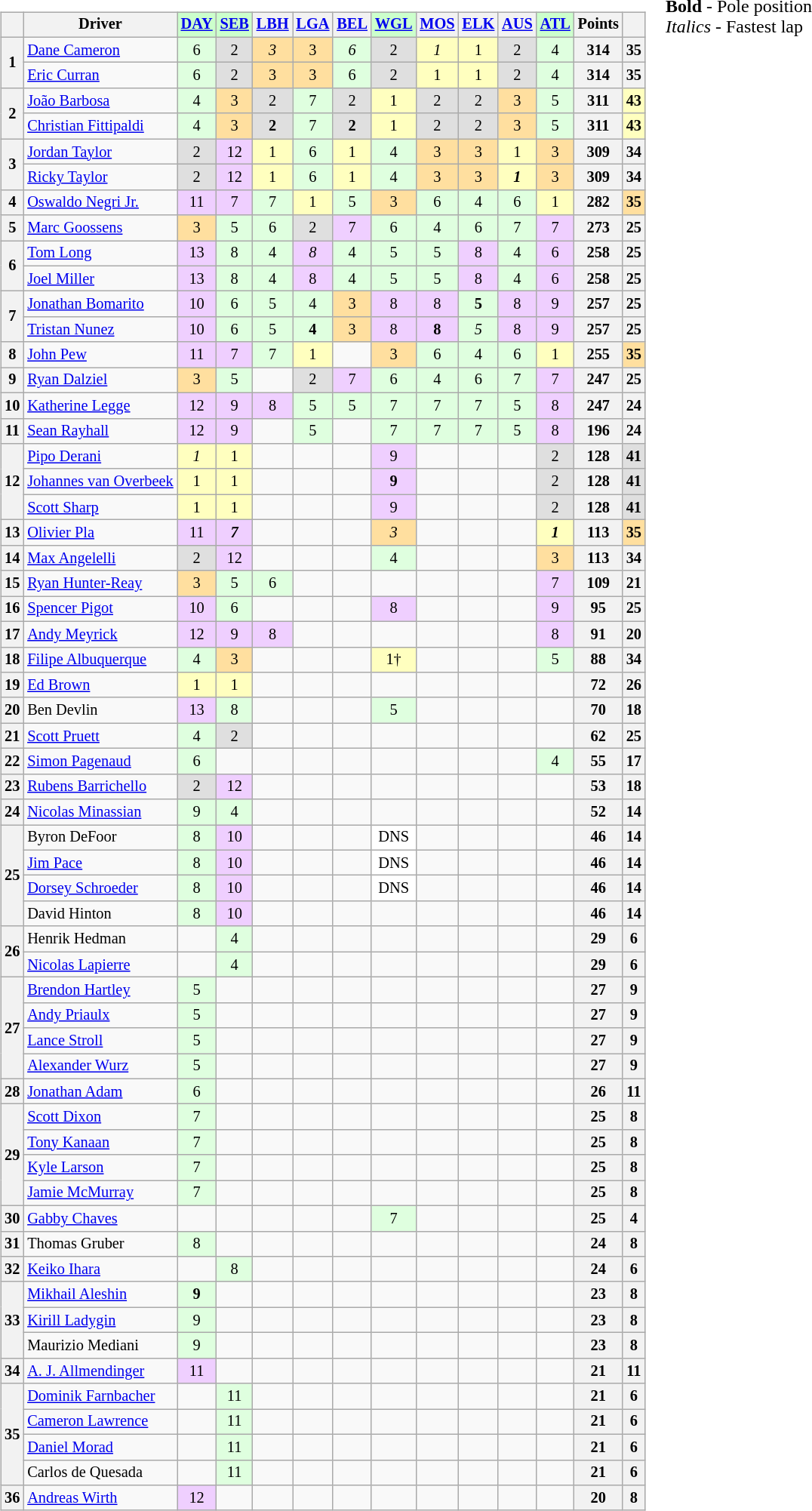<table>
<tr>
<td><br><table class="wikitable" style="font-size:85%; text-align:center">
<tr style="background:#f9f9f9; vertical-align:top;">
<th valign=middle></th>
<th valign=middle>Driver</th>
<td style="background:#ccffcc;"><strong><a href='#'>DAY</a></strong></td>
<td style="background:#ccffcc;"><strong><a href='#'>SEB</a></strong></td>
<th><a href='#'>LBH</a></th>
<th><a href='#'>LGA</a></th>
<th><a href='#'>BEL</a></th>
<td style="background:#ccffcc;"><strong><a href='#'>WGL</a></strong></td>
<th><a href='#'>MOS</a></th>
<th><a href='#'>ELK</a></th>
<th><a href='#'>AUS</a></th>
<td style="background:#ccffcc;"><strong><a href='#'>ATL</a></strong></td>
<th valign=middle>Points</th>
<th valign=middle></th>
</tr>
<tr>
<th rowspan=2>1</th>
<td align=left> <a href='#'>Dane Cameron</a></td>
<td style="background:#dfffdf;">6</td>
<td style="background:#dfdfdf;">2</td>
<td style="background:#ffdf9f;"><em>3</em></td>
<td style="background:#ffdf9f;">3</td>
<td style="background:#dfffdf;"><em>6</em></td>
<td style="background:#dfdfdf;">2</td>
<td style="background:#ffffbf;"><em>1</em></td>
<td style="background:#ffffbf;">1</td>
<td style="background:#dfdfdf;">2</td>
<td style="background:#dfffdf;">4</td>
<th>314</th>
<th>35</th>
</tr>
<tr>
<td align=left> <a href='#'>Eric Curran</a></td>
<td style="background:#dfffdf;">6</td>
<td style="background:#dfdfdf;">2</td>
<td style="background:#ffdf9f;">3</td>
<td style="background:#ffdf9f;">3</td>
<td style="background:#dfffdf;">6</td>
<td style="background:#dfdfdf;">2</td>
<td style="background:#ffffbf;">1</td>
<td style="background:#ffffbf;">1</td>
<td style="background:#dfdfdf;">2</td>
<td style="background:#dfffdf;">4</td>
<th>314</th>
<th>35</th>
</tr>
<tr>
<th rowspan=2>2</th>
<td align=left> <a href='#'>João Barbosa</a></td>
<td style="background:#dfffdf;">4</td>
<td style="background:#ffdf9f;">3</td>
<td style="background:#dfdfdf;">2</td>
<td style="background:#dfffdf;">7</td>
<td style="background:#dfdfdf;">2</td>
<td style="background:#ffffbf;">1</td>
<td style="background:#dfdfdf;">2</td>
<td style="background:#dfdfdf;">2</td>
<td style="background:#ffdf9f;">3</td>
<td style="background:#dfffdf;">5</td>
<th>311</th>
<td style="background:#ffffbf;"><strong>43</strong></td>
</tr>
<tr>
<td align=left> <a href='#'>Christian Fittipaldi</a></td>
<td style="background:#dfffdf;">4</td>
<td style="background:#ffdf9f;">3</td>
<td style="background:#dfdfdf;"><strong>2</strong></td>
<td style="background:#dfffdf;">7</td>
<td style="background:#dfdfdf;"><strong>2</strong></td>
<td style="background:#ffffbf;">1</td>
<td style="background:#dfdfdf;">2</td>
<td style="background:#dfdfdf;">2</td>
<td style="background:#ffdf9f;">3</td>
<td style="background:#dfffdf;">5</td>
<th>311</th>
<td style="background:#ffffbf;"><strong>43</strong></td>
</tr>
<tr>
<th rowspan=2>3</th>
<td align=left> <a href='#'>Jordan Taylor</a></td>
<td style="background:#dfdfdf;">2</td>
<td style="background:#efcfff;">12</td>
<td style="background:#ffffbf;">1</td>
<td style="background:#dfffdf;">6</td>
<td style="background:#ffffbf;">1</td>
<td style="background:#dfffdf;">4</td>
<td style="background:#ffdf9f;">3</td>
<td style="background:#ffdf9f;">3</td>
<td style="background:#ffffbf;">1</td>
<td style="background:#ffdf9f;">3</td>
<th>309</th>
<th>34</th>
</tr>
<tr>
<td align=left> <a href='#'>Ricky Taylor</a></td>
<td style="background:#dfdfdf;">2</td>
<td style="background:#efcfff;">12</td>
<td style="background:#ffffbf;">1</td>
<td style="background:#dfffdf;">6</td>
<td style="background:#ffffbf;">1</td>
<td style="background:#dfffdf;">4</td>
<td style="background:#ffdf9f;">3</td>
<td style="background:#ffdf9f;">3</td>
<td style="background:#ffffbf;"><strong><em>1</em></strong></td>
<td style="background:#ffdf9f;">3</td>
<th>309</th>
<th>34</th>
</tr>
<tr>
<th>4</th>
<td align=left> <a href='#'>Oswaldo Negri Jr.</a></td>
<td style="background:#efcfff;">11</td>
<td style="background:#efcfff;">7</td>
<td style="background:#dfffdf;">7</td>
<td style="background:#ffffbf;">1</td>
<td style="background:#dfffdf;">5</td>
<td style="background:#ffdf9f;">3</td>
<td style="background:#dfffdf;">6</td>
<td style="background:#dfffdf;">4</td>
<td style="background:#dfffdf;">6</td>
<td style="background:#ffffbf;">1</td>
<th>282</th>
<td style="background:#ffdf9f;"><strong>35</strong></td>
</tr>
<tr>
<th>5</th>
<td align=left> <a href='#'>Marc Goossens</a></td>
<td style="background:#ffdf9f;">3</td>
<td style="background:#dfffdf;">5</td>
<td style="background:#dfffdf;">6</td>
<td style="background:#dfdfdf;">2</td>
<td style="background:#efcfff;">7</td>
<td style="background:#dfffdf;">6</td>
<td style="background:#dfffdf;">4</td>
<td style="background:#dfffdf;">6</td>
<td style="background:#dfffdf;">7</td>
<td style="background:#efcfff;">7</td>
<th>273</th>
<th>25</th>
</tr>
<tr>
<th rowspan=2>6</th>
<td align=left> <a href='#'>Tom Long</a></td>
<td style="background:#efcfff;">13</td>
<td style="background:#dfffdf;">8</td>
<td style="background:#dfffdf;">4</td>
<td style="background:#efcfff;"><em>8</em></td>
<td style="background:#dfffdf;">4</td>
<td style="background:#dfffdf;">5</td>
<td style="background:#dfffdf;">5</td>
<td style="background:#efcfff;">8</td>
<td style="background:#dfffdf;">4</td>
<td style="background:#efcfff;">6</td>
<th>258</th>
<th>25</th>
</tr>
<tr>
<td align=left> <a href='#'>Joel Miller</a></td>
<td style="background:#efcfff;">13</td>
<td style="background:#dfffdf;">8</td>
<td style="background:#dfffdf;">4</td>
<td style="background:#efcfff;">8</td>
<td style="background:#dfffdf;">4</td>
<td style="background:#dfffdf;">5</td>
<td style="background:#dfffdf;">5</td>
<td style="background:#efcfff;">8</td>
<td style="background:#dfffdf;">4</td>
<td style="background:#efcfff;">6</td>
<th>258</th>
<th>25</th>
</tr>
<tr>
<th rowspan=2>7</th>
<td align=left> <a href='#'>Jonathan Bomarito</a></td>
<td style="background:#efcfff;">10</td>
<td style="background:#dfffdf;">6</td>
<td style="background:#dfffdf;">5</td>
<td style="background:#dfffdf;">4</td>
<td style="background:#ffdf9f;">3</td>
<td style="background:#efcfff;">8</td>
<td style="background:#efcfff;">8</td>
<td style="background:#dfffdf;"><strong>5</strong></td>
<td style="background:#efcfff;">8</td>
<td style="background:#efcfff;">9</td>
<th>257</th>
<th>25</th>
</tr>
<tr>
<td align=left> <a href='#'>Tristan Nunez</a></td>
<td style="background:#efcfff;">10</td>
<td style="background:#dfffdf;">6</td>
<td style="background:#dfffdf;">5</td>
<td style="background:#dfffdf;"><strong>4</strong></td>
<td style="background:#ffdf9f;">3</td>
<td style="background:#efcfff;">8</td>
<td style="background:#efcfff;"><strong>8</strong></td>
<td style="background:#dfffdf;"><em>5</em></td>
<td style="background:#efcfff;">8</td>
<td style="background:#efcfff;">9</td>
<th>257</th>
<th>25</th>
</tr>
<tr>
<th>8</th>
<td align=left> <a href='#'>John Pew</a></td>
<td style="background:#efcfff;">11</td>
<td style="background:#efcfff;">7</td>
<td style="background:#dfffdf;">7</td>
<td style="background:#ffffbf;">1</td>
<td></td>
<td style="background:#ffdf9f;">3</td>
<td style="background:#dfffdf;">6</td>
<td style="background:#dfffdf;">4</td>
<td style="background:#dfffdf;">6</td>
<td style="background:#ffffbf;">1</td>
<th>255</th>
<td style="background:#ffdf9f;"><strong>35</strong></td>
</tr>
<tr>
<th>9</th>
<td align=left> <a href='#'>Ryan Dalziel</a></td>
<td style="background:#ffdf9f;">3</td>
<td style="background:#dfffdf;">5</td>
<td></td>
<td style="background:#dfdfdf;">2</td>
<td style="background:#efcfff;">7</td>
<td style="background:#dfffdf;">6</td>
<td style="background:#dfffdf;">4</td>
<td style="background:#dfffdf;">6</td>
<td style="background:#dfffdf;">7</td>
<td style="background:#efcfff;">7</td>
<th>247</th>
<th>25</th>
</tr>
<tr>
<th>10</th>
<td align=left> <a href='#'>Katherine Legge</a></td>
<td style="background:#efcfff;">12</td>
<td style="background:#efcfff;">9</td>
<td style="background:#efcfff;">8</td>
<td style="background:#dfffdf;">5</td>
<td style="background:#dfffdf;">5</td>
<td style="background:#dfffdf;">7</td>
<td style="background:#dfffdf;">7</td>
<td style="background:#dfffdf;">7</td>
<td style="background:#dfffdf;">5</td>
<td style="background:#efcfff;">8</td>
<th>247</th>
<th>24</th>
</tr>
<tr>
<th>11</th>
<td align=left> <a href='#'>Sean Rayhall</a></td>
<td style="background:#efcfff;">12</td>
<td style="background:#efcfff;">9</td>
<td></td>
<td style="background:#dfffdf;">5</td>
<td></td>
<td style="background:#dfffdf;">7</td>
<td style="background:#dfffdf;">7</td>
<td style="background:#dfffdf;">7</td>
<td style="background:#dfffdf;">5</td>
<td style="background:#efcfff;">8</td>
<th>196</th>
<th>24</th>
</tr>
<tr>
<th rowspan=3>12</th>
<td align=left> <a href='#'>Pipo Derani</a></td>
<td style="background:#ffffbf;"><em>1</em></td>
<td style="background:#ffffbf;">1</td>
<td></td>
<td></td>
<td></td>
<td style="background:#efcfff;">9</td>
<td></td>
<td></td>
<td></td>
<td style="background:#dfdfdf;">2</td>
<th>128</th>
<td style="background:#dfdfdf;"><strong>41</strong></td>
</tr>
<tr>
<td align=left> <a href='#'>Johannes van Overbeek</a></td>
<td style="background:#ffffbf;">1</td>
<td style="background:#ffffbf;">1</td>
<td></td>
<td></td>
<td></td>
<td style="background:#efcfff;"><strong>9</strong></td>
<td></td>
<td></td>
<td></td>
<td style="background:#dfdfdf;">2</td>
<th>128</th>
<td style="background:#dfdfdf;"><strong>41</strong></td>
</tr>
<tr>
<td align=left> <a href='#'>Scott Sharp</a></td>
<td style="background:#ffffbf;">1</td>
<td style="background:#ffffbf;">1</td>
<td></td>
<td></td>
<td></td>
<td style="background:#efcfff;">9</td>
<td></td>
<td></td>
<td></td>
<td style="background:#dfdfdf;">2</td>
<th>128</th>
<td style="background:#dfdfdf;"><strong>41</strong></td>
</tr>
<tr>
<th>13</th>
<td align=left> <a href='#'>Olivier Pla</a></td>
<td style="background:#efcfff;">11</td>
<td style="background:#efcfff;"><strong><em>7</em></strong></td>
<td></td>
<td></td>
<td></td>
<td style="background:#ffdf9f;"><em>3</em></td>
<td></td>
<td></td>
<td></td>
<td style="background:#ffffbf;"><strong><em>1</em></strong></td>
<th>113</th>
<td style="background:#ffdf9f;"><strong>35</strong></td>
</tr>
<tr>
<th>14</th>
<td align=left> <a href='#'>Max Angelelli</a></td>
<td style="background:#dfdfdf;">2</td>
<td style="background:#efcfff;">12</td>
<td></td>
<td></td>
<td></td>
<td style="background:#dfffdf;">4</td>
<td></td>
<td></td>
<td></td>
<td style="background:#ffdf9f;">3</td>
<th>113</th>
<th>34</th>
</tr>
<tr>
<th>15</th>
<td align=left> <a href='#'>Ryan Hunter-Reay</a></td>
<td style="background:#ffdf9f;">3</td>
<td style="background:#dfffdf;">5</td>
<td style="background:#dfffdf;">6</td>
<td></td>
<td></td>
<td></td>
<td></td>
<td></td>
<td></td>
<td style="background:#efcfff;">7</td>
<th>109</th>
<th>21</th>
</tr>
<tr>
<th>16</th>
<td align=left> <a href='#'>Spencer Pigot</a></td>
<td style="background:#efcfff;">10</td>
<td style="background:#dfffdf;">6</td>
<td></td>
<td></td>
<td></td>
<td style="background:#efcfff;">8</td>
<td></td>
<td></td>
<td></td>
<td style="background:#efcfff;">9</td>
<th>95</th>
<th>25</th>
</tr>
<tr>
<th>17</th>
<td align=left> <a href='#'>Andy Meyrick</a></td>
<td style="background:#efcfff;">12</td>
<td style="background:#efcfff;">9</td>
<td style="background:#efcfff;">8</td>
<td></td>
<td></td>
<td></td>
<td></td>
<td></td>
<td></td>
<td style="background:#efcfff;">8</td>
<th>91</th>
<th>20</th>
</tr>
<tr>
<th>18</th>
<td align=left> <a href='#'>Filipe Albuquerque</a></td>
<td style="background:#dfffdf;">4</td>
<td style="background:#ffdf9f;">3</td>
<td></td>
<td></td>
<td></td>
<td style="background:#ffffbf;">1†</td>
<td></td>
<td></td>
<td></td>
<td style="background:#dfffdf;">5</td>
<th>88</th>
<th>34</th>
</tr>
<tr>
<th>19</th>
<td align=left> <a href='#'>Ed Brown</a></td>
<td style="background:#ffffbf;">1</td>
<td style="background:#ffffbf;">1</td>
<td></td>
<td></td>
<td></td>
<td></td>
<td></td>
<td></td>
<td></td>
<td></td>
<th>72</th>
<th>26</th>
</tr>
<tr>
<th>20</th>
<td align=left> Ben Devlin</td>
<td style="background:#efcfff;">13</td>
<td style="background:#dfffdf;">8</td>
<td></td>
<td></td>
<td></td>
<td style="background:#dfffdf;">5</td>
<td></td>
<td></td>
<td></td>
<td></td>
<th>70</th>
<th>18</th>
</tr>
<tr>
<th>21</th>
<td align=left> <a href='#'>Scott Pruett</a></td>
<td style="background:#dfffdf;">4</td>
<td style="background:#dfdfdf;">2</td>
<td></td>
<td></td>
<td></td>
<td></td>
<td></td>
<td></td>
<td></td>
<td></td>
<th>62</th>
<th>25</th>
</tr>
<tr>
<th>22</th>
<td align=left> <a href='#'>Simon Pagenaud</a></td>
<td style="background:#dfffdf;">6</td>
<td></td>
<td></td>
<td></td>
<td></td>
<td></td>
<td></td>
<td></td>
<td></td>
<td style="background:#dfffdf;">4</td>
<th>55</th>
<th>17</th>
</tr>
<tr>
<th>23</th>
<td align=left> <a href='#'>Rubens Barrichello</a></td>
<td style="background:#dfdfdf;">2</td>
<td style="background:#efcfff;">12</td>
<td></td>
<td></td>
<td></td>
<td></td>
<td></td>
<td></td>
<td></td>
<td></td>
<th>53</th>
<th>18</th>
</tr>
<tr>
<th>24</th>
<td align=left> <a href='#'>Nicolas Minassian</a></td>
<td style="background:#dfffdf;">9</td>
<td style="background:#dfffdf;">4</td>
<td></td>
<td></td>
<td></td>
<td></td>
<td></td>
<td></td>
<td></td>
<td></td>
<th>52</th>
<th>14</th>
</tr>
<tr>
<th rowspan=4>25</th>
<td align=left> Byron DeFoor</td>
<td style="background:#dfffdf;">8</td>
<td style="background:#efcfff;">10</td>
<td></td>
<td></td>
<td></td>
<td style="background:#ffffff;">DNS</td>
<td></td>
<td></td>
<td></td>
<td></td>
<th>46</th>
<th>14</th>
</tr>
<tr>
<td align=left> <a href='#'>Jim Pace</a></td>
<td style="background:#dfffdf;">8</td>
<td style="background:#efcfff;">10</td>
<td></td>
<td></td>
<td></td>
<td style="background:#ffffff;">DNS</td>
<td></td>
<td></td>
<td></td>
<td></td>
<th>46</th>
<th>14</th>
</tr>
<tr>
<td align=left> <a href='#'>Dorsey Schroeder</a></td>
<td style="background:#dfffdf;">8</td>
<td style="background:#efcfff;">10</td>
<td></td>
<td></td>
<td></td>
<td style="background:#ffffff;">DNS</td>
<td></td>
<td></td>
<td></td>
<td></td>
<th>46</th>
<th>14</th>
</tr>
<tr>
<td align=left> David Hinton</td>
<td style="background:#dfffdf;">8</td>
<td style="background:#efcfff;">10</td>
<td></td>
<td></td>
<td></td>
<td></td>
<td></td>
<td></td>
<td></td>
<td></td>
<th>46</th>
<th>14</th>
</tr>
<tr>
<th rowspan=2>26</th>
<td align=left> Henrik Hedman</td>
<td></td>
<td style="background:#dfffdf;">4</td>
<td></td>
<td></td>
<td></td>
<td></td>
<td></td>
<td></td>
<td></td>
<td></td>
<th>29</th>
<th>6</th>
</tr>
<tr>
<td align=left> <a href='#'>Nicolas Lapierre</a></td>
<td></td>
<td style="background:#dfffdf;">4</td>
<td></td>
<td></td>
<td></td>
<td></td>
<td></td>
<td></td>
<td></td>
<td></td>
<th>29</th>
<th>6</th>
</tr>
<tr>
<th rowspan=4>27</th>
<td align=left> <a href='#'>Brendon Hartley</a></td>
<td style="background:#dfffdf;">5</td>
<td></td>
<td></td>
<td></td>
<td></td>
<td></td>
<td></td>
<td></td>
<td></td>
<td></td>
<th>27</th>
<th>9</th>
</tr>
<tr>
<td align=left> <a href='#'>Andy Priaulx</a></td>
<td style="background:#dfffdf;">5</td>
<td></td>
<td></td>
<td></td>
<td></td>
<td></td>
<td></td>
<td></td>
<td></td>
<td></td>
<th>27</th>
<th>9</th>
</tr>
<tr>
<td align=left> <a href='#'>Lance Stroll</a></td>
<td style="background:#dfffdf;">5</td>
<td></td>
<td></td>
<td></td>
<td></td>
<td></td>
<td></td>
<td></td>
<td></td>
<td></td>
<th>27</th>
<th>9</th>
</tr>
<tr>
<td align=left> <a href='#'>Alexander Wurz</a></td>
<td style="background:#dfffdf;">5</td>
<td></td>
<td></td>
<td></td>
<td></td>
<td></td>
<td></td>
<td></td>
<td></td>
<td></td>
<th>27</th>
<th>9</th>
</tr>
<tr>
<th>28</th>
<td align=left> <a href='#'>Jonathan Adam</a></td>
<td style="background:#dfffdf;">6</td>
<td></td>
<td></td>
<td></td>
<td></td>
<td></td>
<td></td>
<td></td>
<td></td>
<td></td>
<th>26</th>
<th>11</th>
</tr>
<tr>
<th rowspan=4>29</th>
<td align=left> <a href='#'>Scott Dixon</a></td>
<td style="background:#dfffdf;">7</td>
<td></td>
<td></td>
<td></td>
<td></td>
<td></td>
<td></td>
<td></td>
<td></td>
<td></td>
<th>25</th>
<th>8</th>
</tr>
<tr>
<td align=left> <a href='#'>Tony Kanaan</a></td>
<td style="background:#dfffdf;">7</td>
<td></td>
<td></td>
<td></td>
<td></td>
<td></td>
<td></td>
<td></td>
<td></td>
<td></td>
<th>25</th>
<th>8</th>
</tr>
<tr>
<td align=left> <a href='#'>Kyle Larson</a></td>
<td style="background:#dfffdf;">7</td>
<td></td>
<td></td>
<td></td>
<td></td>
<td></td>
<td></td>
<td></td>
<td></td>
<td></td>
<th>25</th>
<th>8</th>
</tr>
<tr>
<td align=left> <a href='#'>Jamie McMurray</a></td>
<td style="background:#dfffdf;">7</td>
<td></td>
<td></td>
<td></td>
<td></td>
<td></td>
<td></td>
<td></td>
<td></td>
<td></td>
<th>25</th>
<th>8</th>
</tr>
<tr>
<th>30</th>
<td align=left> <a href='#'>Gabby Chaves</a></td>
<td></td>
<td></td>
<td></td>
<td></td>
<td></td>
<td style="background:#dfffdf;">7</td>
<td></td>
<td></td>
<td></td>
<td></td>
<th>25</th>
<th>4</th>
</tr>
<tr>
<th>31</th>
<td align=left> Thomas Gruber</td>
<td style="background:#dfffdf;">8</td>
<td></td>
<td></td>
<td></td>
<td></td>
<td></td>
<td></td>
<td></td>
<td></td>
<td></td>
<th>24</th>
<th>8</th>
</tr>
<tr>
<th>32</th>
<td align=left> <a href='#'>Keiko Ihara</a></td>
<td></td>
<td style="background:#dfffdf;">8</td>
<td></td>
<td></td>
<td></td>
<td></td>
<td></td>
<td></td>
<td></td>
<td></td>
<th>24</th>
<th>6</th>
</tr>
<tr>
<th rowspan=3>33</th>
<td align=left> <a href='#'>Mikhail Aleshin</a></td>
<td style="background:#dfffdf;"><strong>9</strong></td>
<td></td>
<td></td>
<td></td>
<td></td>
<td></td>
<td></td>
<td></td>
<td></td>
<td></td>
<th>23</th>
<th>8</th>
</tr>
<tr>
<td align=left> <a href='#'>Kirill Ladygin</a></td>
<td style="background:#dfffdf;">9</td>
<td></td>
<td></td>
<td></td>
<td></td>
<td></td>
<td></td>
<td></td>
<td></td>
<td></td>
<th>23</th>
<th>8</th>
</tr>
<tr>
<td align=left> Maurizio Mediani</td>
<td style="background:#dfffdf;">9</td>
<td></td>
<td></td>
<td></td>
<td></td>
<td></td>
<td></td>
<td></td>
<td></td>
<td></td>
<th>23</th>
<th>8</th>
</tr>
<tr>
<th>34</th>
<td align=left> <a href='#'>A. J. Allmendinger</a></td>
<td style="background:#efcfff;">11</td>
<td></td>
<td></td>
<td></td>
<td></td>
<td></td>
<td></td>
<td></td>
<td></td>
<td></td>
<th>21</th>
<th>11</th>
</tr>
<tr>
<th rowspan=4>35</th>
<td align=left> <a href='#'>Dominik Farnbacher</a></td>
<td></td>
<td style="background:#dfffdf;">11</td>
<td></td>
<td></td>
<td></td>
<td></td>
<td></td>
<td></td>
<td></td>
<td></td>
<th>21</th>
<th>6</th>
</tr>
<tr>
<td align=left> <a href='#'>Cameron Lawrence</a></td>
<td></td>
<td style="background:#dfffdf;">11</td>
<td></td>
<td></td>
<td></td>
<td></td>
<td></td>
<td></td>
<td></td>
<td></td>
<th>21</th>
<th>6</th>
</tr>
<tr>
<td align=left> <a href='#'>Daniel Morad</a></td>
<td></td>
<td style="background:#dfffdf;">11</td>
<td></td>
<td></td>
<td></td>
<td></td>
<td></td>
<td></td>
<td></td>
<td></td>
<th>21</th>
<th>6</th>
</tr>
<tr>
<td align=left> Carlos de Quesada</td>
<td></td>
<td style="background:#dfffdf;">11</td>
<td></td>
<td></td>
<td></td>
<td></td>
<td></td>
<td></td>
<td></td>
<td></td>
<th>21</th>
<th>6</th>
</tr>
<tr>
<th>36</th>
<td align=left> <a href='#'>Andreas Wirth</a></td>
<td style="background:#efcfff;">12</td>
<td></td>
<td></td>
<td></td>
<td></td>
<td></td>
<td></td>
<td></td>
<td></td>
<td></td>
<th>20</th>
<th>8</th>
</tr>
</table>
</td>
<td valign="top"><br>
<span><strong>Bold</strong> - Pole position<br>
<em>Italics</em> - Fastest lap</span></td>
</tr>
</table>
